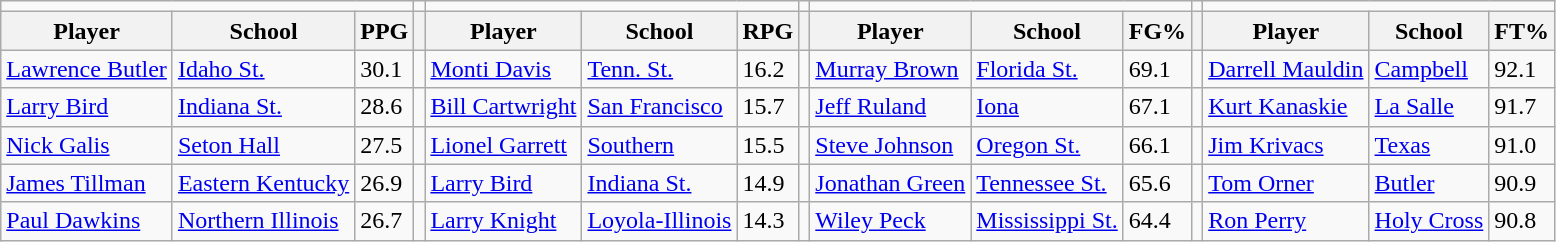<table class="wikitable" style="text-align: left;">
<tr>
<td colspan=3></td>
<td></td>
<td colspan=3></td>
<td></td>
<td colspan=3></td>
<td></td>
<td colspan=3></td>
</tr>
<tr>
<th>Player</th>
<th>School</th>
<th>PPG</th>
<th></th>
<th>Player</th>
<th>School</th>
<th>RPG</th>
<th></th>
<th>Player</th>
<th>School</th>
<th>FG%</th>
<th></th>
<th>Player</th>
<th>School</th>
<th>FT%</th>
</tr>
<tr>
<td align="left"><a href='#'>Lawrence Butler</a></td>
<td><a href='#'>Idaho St.</a></td>
<td>30.1</td>
<td></td>
<td><a href='#'>Monti Davis</a></td>
<td><a href='#'>Tenn. St.</a></td>
<td>16.2</td>
<td></td>
<td><a href='#'>Murray Brown</a></td>
<td><a href='#'>Florida St.</a></td>
<td>69.1</td>
<td></td>
<td><a href='#'>Darrell Mauldin</a></td>
<td><a href='#'>Campbell</a></td>
<td>92.1</td>
</tr>
<tr>
<td align="left"><a href='#'>Larry Bird</a></td>
<td><a href='#'>Indiana St.</a></td>
<td>28.6</td>
<td></td>
<td><a href='#'>Bill Cartwright</a></td>
<td><a href='#'>San Francisco</a></td>
<td>15.7</td>
<td></td>
<td><a href='#'>Jeff Ruland</a></td>
<td><a href='#'>Iona</a></td>
<td>67.1</td>
<td></td>
<td><a href='#'>Kurt Kanaskie</a></td>
<td><a href='#'>La Salle</a></td>
<td>91.7</td>
</tr>
<tr>
<td align="left"><a href='#'>Nick Galis</a></td>
<td><a href='#'>Seton Hall</a></td>
<td>27.5</td>
<td></td>
<td><a href='#'>Lionel Garrett</a></td>
<td><a href='#'>Southern</a></td>
<td>15.5</td>
<td></td>
<td><a href='#'>Steve Johnson</a></td>
<td><a href='#'>Oregon St.</a></td>
<td>66.1</td>
<td></td>
<td><a href='#'>Jim Krivacs</a></td>
<td><a href='#'>Texas</a></td>
<td>91.0</td>
</tr>
<tr>
<td align="left"><a href='#'>James Tillman</a></td>
<td><a href='#'>Eastern Kentucky</a></td>
<td>26.9</td>
<td></td>
<td><a href='#'>Larry Bird</a></td>
<td><a href='#'>Indiana St.</a></td>
<td>14.9</td>
<td></td>
<td><a href='#'>Jonathan Green</a></td>
<td><a href='#'>Tennessee St.</a></td>
<td>65.6</td>
<td></td>
<td><a href='#'>Tom Orner</a></td>
<td><a href='#'>Butler</a></td>
<td>90.9</td>
</tr>
<tr>
<td align="left"><a href='#'>Paul Dawkins</a></td>
<td><a href='#'>Northern Illinois</a></td>
<td>26.7</td>
<td></td>
<td><a href='#'>Larry Knight</a></td>
<td><a href='#'>Loyola-Illinois</a></td>
<td>14.3</td>
<td></td>
<td><a href='#'>Wiley Peck</a></td>
<td><a href='#'>Mississippi St.</a></td>
<td>64.4</td>
<td></td>
<td><a href='#'>Ron Perry</a></td>
<td><a href='#'>Holy Cross</a></td>
<td>90.8</td>
</tr>
</table>
